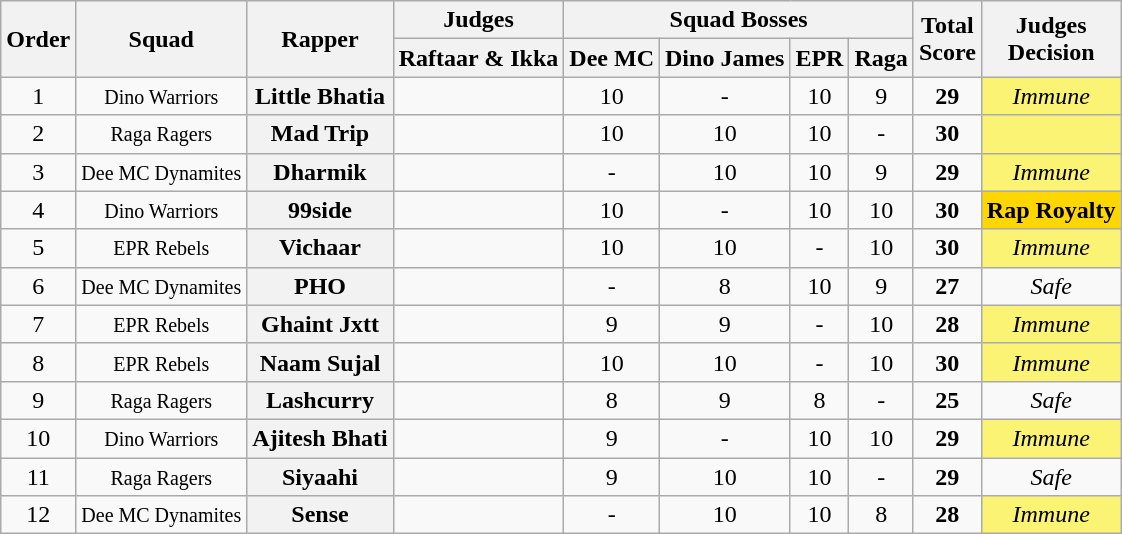<table class="wikitable sortable" style="text-align:center">
<tr>
<th rowspan="2">Order</th>
<th rowspan="2">Squad</th>
<th rowspan="2">Rapper</th>
<th>Judges</th>
<th colspan="4">Squad Bosses</th>
<th rowspan="2">Total<br>Score</th>
<th rowspan="2">Judges<br>Decision</th>
</tr>
<tr>
<th>Raftaar & Ikka</th>
<th>Dee MC</th>
<th>Dino James</th>
<th>EPR</th>
<th>Raga</th>
</tr>
<tr>
<td>1</td>
<td><small>Dino Warriors</small></td>
<th>Little Bhatia</th>
<td></td>
<td>10</td>
<td>-</td>
<td>10</td>
<td>9</td>
<td><strong>29</strong></td>
<td bgcolor="fbf373"><em>Immune</em></td>
</tr>
<tr>
<td>2</td>
<td><small>Raga Ragers</small></td>
<th>Mad Trip</th>
<td></td>
<td>10</td>
<td>10</td>
<td>10</td>
<td>-</td>
<td><strong>30</strong></td>
<td bgcolor="fbf373"><em></em></td>
</tr>
<tr>
<td>3</td>
<td><small>Dee MC Dynamites</small></td>
<th>Dharmik</th>
<td></td>
<td>-</td>
<td>10</td>
<td>10</td>
<td>9</td>
<td><strong>29</strong></td>
<td bgcolor="fbf373"><em>Immune</em></td>
</tr>
<tr>
<td>4</td>
<td><small>Dino Warriors</small></td>
<th>99side</th>
<td></td>
<td>10</td>
<td>-</td>
<td>10</td>
<td>10</td>
<td><strong>30</strong></td>
<td bgcolor="gold"><strong>Rap Royalty</strong></td>
</tr>
<tr>
<td>5</td>
<td><small>EPR Rebels</small></td>
<th>Vichaar</th>
<td></td>
<td>10</td>
<td>10</td>
<td>-</td>
<td>10</td>
<td><strong>30</strong></td>
<td bgcolor="fbf373"><em>Immune</em></td>
</tr>
<tr>
<td>6</td>
<td><small>Dee MC Dynamites</small></td>
<th>PHO</th>
<td></td>
<td>-</td>
<td>8</td>
<td>10</td>
<td>9</td>
<td><strong>27</strong></td>
<td><em>Safe</em></td>
</tr>
<tr>
<td>7</td>
<td><small>EPR Rebels</small></td>
<th>Ghaint Jxtt</th>
<td></td>
<td>9</td>
<td>9</td>
<td>-</td>
<td>10</td>
<td><strong>28</strong></td>
<td bgcolor="fbf373"><em>Immune</em></td>
</tr>
<tr>
<td>8</td>
<td><small>EPR Rebels</small></td>
<th>Naam Sujal</th>
<td></td>
<td>10</td>
<td>10</td>
<td>-</td>
<td>10</td>
<td><strong>30</strong></td>
<td bgcolor="fbf373"><em>Immune</em></td>
</tr>
<tr>
<td>9</td>
<td><small>Raga Ragers</small></td>
<th>Lashcurry</th>
<td></td>
<td>8</td>
<td>9</td>
<td>8</td>
<td>-</td>
<td><strong>25</strong></td>
<td><em>Safe</em></td>
</tr>
<tr>
<td>10</td>
<td><small>Dino Warriors</small></td>
<th>Ajitesh Bhati</th>
<td></td>
<td>9</td>
<td>-</td>
<td>10</td>
<td>10</td>
<td><strong>29</strong></td>
<td bgcolor="fbf373"><em>Immune</em></td>
</tr>
<tr>
<td>11</td>
<td><small>Raga Ragers</small></td>
<th>Siyaahi</th>
<td></td>
<td>9</td>
<td>10</td>
<td>10</td>
<td>-</td>
<td><strong>29</strong></td>
<td><em>Safe</em></td>
</tr>
<tr>
<td>12</td>
<td><small>Dee MC Dynamites</small></td>
<th>Sense</th>
<td></td>
<td>-</td>
<td>10</td>
<td>10</td>
<td>8</td>
<td><strong>28</strong></td>
<td bgcolor="fbf373"><em>Immune</em></td>
</tr>
</table>
